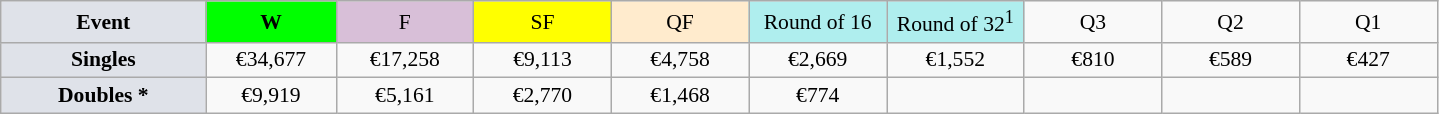<table class=wikitable style=font-size:90%;text-align:center>
<tr>
<td style="width:130px; background:#dfe2e9;"><strong>Event</strong></td>
<td style="width:80px; background:lime;"><strong>W</strong></td>
<td style="width:85px; background:thistle;">F</td>
<td style="width:85px; background:#ff0;">SF</td>
<td style="width:85px; background:#ffebcd;">QF</td>
<td style="width:85px; background:#afeeee;">Round of 16</td>
<td style="width:85px; background:#afeeee;">Round of 32<sup>1</sup></td>
<td width=85>Q3</td>
<td width=85>Q2</td>
<td width=85>Q1</td>
</tr>
<tr>
<td style="background:#dfe2e9;"><strong>Singles</strong></td>
<td>€34,677</td>
<td>€17,258</td>
<td>€9,113</td>
<td>€4,758</td>
<td>€2,669</td>
<td>€1,552</td>
<td>€810</td>
<td>€589</td>
<td>€427</td>
</tr>
<tr>
<td style="background:#dfe2e9;"><strong>Doubles *</strong></td>
<td>€9,919</td>
<td>€5,161</td>
<td>€2,770</td>
<td>€1,468</td>
<td>€774</td>
<td></td>
<td></td>
<td></td>
<td></td>
</tr>
</table>
